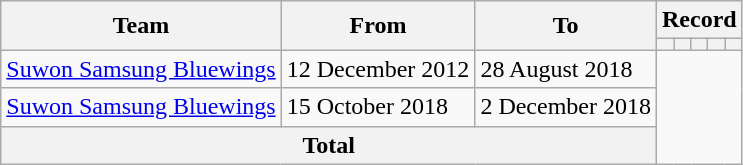<table class="wikitable" style="text-align:left">
<tr>
<th rowspan="2">Team</th>
<th rowspan="2">From</th>
<th rowspan="2">To</th>
<th colspan="8">Record</th>
</tr>
<tr>
<th></th>
<th></th>
<th></th>
<th></th>
<th></th>
</tr>
<tr>
<td><a href='#'>Suwon Samsung Bluewings</a></td>
<td>12 December 2012</td>
<td>28 August 2018<br></td>
</tr>
<tr>
<td><a href='#'>Suwon Samsung Bluewings</a></td>
<td>15 October 2018</td>
<td>2 December 2018<br></td>
</tr>
<tr>
<th colspan="3">Total<br></th>
</tr>
</table>
